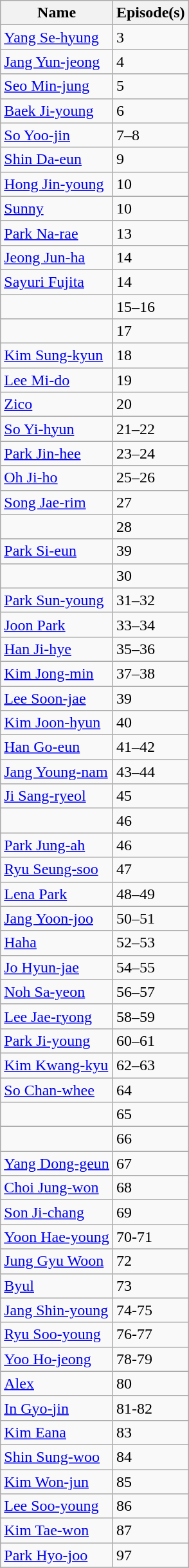<table class="wikitable mw-collapsible mw-collapsed">
<tr>
<th style=text-align:center>Name</th>
<th style=text-align:center>Episode(s)</th>
</tr>
<tr>
<td><a href='#'>Yang Se-hyung</a></td>
<td>3</td>
</tr>
<tr>
<td><a href='#'>Jang Yun-jeong</a></td>
<td>4</td>
</tr>
<tr>
<td><a href='#'>Seo Min-jung</a></td>
<td>5</td>
</tr>
<tr>
<td><a href='#'>Baek Ji-young</a></td>
<td>6</td>
</tr>
<tr>
<td><a href='#'>So Yoo-jin</a></td>
<td>7–8</td>
</tr>
<tr>
<td><a href='#'>Shin Da-eun</a></td>
<td>9</td>
</tr>
<tr>
<td><a href='#'>Hong Jin-young</a></td>
<td>10</td>
</tr>
<tr>
<td><a href='#'>Sunny</a></td>
<td>10</td>
</tr>
<tr>
<td><a href='#'>Park Na-rae</a></td>
<td>13</td>
</tr>
<tr>
<td><a href='#'>Jeong Jun-ha</a></td>
<td>14</td>
</tr>
<tr>
<td><a href='#'>Sayuri Fujita</a></td>
<td>14</td>
</tr>
<tr>
<td></td>
<td>15–16</td>
</tr>
<tr>
<td></td>
<td>17</td>
</tr>
<tr>
<td><a href='#'>Kim Sung-kyun</a></td>
<td>18</td>
</tr>
<tr>
<td><a href='#'>Lee Mi-do</a></td>
<td>19</td>
</tr>
<tr>
<td><a href='#'>Zico</a></td>
<td>20</td>
</tr>
<tr>
<td><a href='#'>So Yi-hyun</a></td>
<td>21–22</td>
</tr>
<tr>
<td><a href='#'>Park Jin-hee</a></td>
<td>23–24</td>
</tr>
<tr>
<td><a href='#'>Oh Ji-ho</a></td>
<td>25–26</td>
</tr>
<tr>
<td><a href='#'>Song Jae-rim</a></td>
<td>27</td>
</tr>
<tr>
<td></td>
<td>28</td>
</tr>
<tr>
<td><a href='#'>Park Si-eun</a></td>
<td>39</td>
</tr>
<tr>
<td></td>
<td>30</td>
</tr>
<tr>
<td><a href='#'>Park Sun-young</a></td>
<td>31–32</td>
</tr>
<tr>
<td><a href='#'>Joon Park</a></td>
<td>33–34</td>
</tr>
<tr>
<td><a href='#'>Han Ji-hye</a></td>
<td>35–36</td>
</tr>
<tr>
<td><a href='#'>Kim Jong-min</a></td>
<td>37–38</td>
</tr>
<tr>
<td><a href='#'>Lee Soon-jae</a></td>
<td>39</td>
</tr>
<tr>
<td><a href='#'>Kim Joon-hyun</a></td>
<td>40</td>
</tr>
<tr>
<td><a href='#'>Han Go-eun</a></td>
<td>41–42</td>
</tr>
<tr>
<td><a href='#'>Jang Young-nam</a></td>
<td>43–44</td>
</tr>
<tr>
<td><a href='#'>Ji Sang-ryeol</a></td>
<td>45</td>
</tr>
<tr>
<td></td>
<td>46</td>
</tr>
<tr>
<td><a href='#'>Park Jung-ah</a></td>
<td>46</td>
</tr>
<tr>
<td><a href='#'>Ryu Seung-soo</a></td>
<td>47</td>
</tr>
<tr>
<td><a href='#'>Lena Park</a></td>
<td>48–49</td>
</tr>
<tr>
<td><a href='#'>Jang Yoon-joo</a></td>
<td>50–51</td>
</tr>
<tr>
<td><a href='#'>Haha</a></td>
<td>52–53</td>
</tr>
<tr>
<td><a href='#'>Jo Hyun-jae</a></td>
<td>54–55</td>
</tr>
<tr>
<td><a href='#'>Noh Sa-yeon</a></td>
<td>56–57</td>
</tr>
<tr>
<td><a href='#'>Lee Jae-ryong</a></td>
<td>58–59</td>
</tr>
<tr>
<td><a href='#'>Park Ji-young</a></td>
<td>60–61</td>
</tr>
<tr>
<td><a href='#'>Kim Kwang-kyu</a></td>
<td>62–63</td>
</tr>
<tr>
<td><a href='#'>So Chan-whee</a></td>
<td>64</td>
</tr>
<tr>
<td></td>
<td>65</td>
</tr>
<tr>
<td></td>
<td>66</td>
</tr>
<tr>
<td><a href='#'>Yang Dong-geun</a></td>
<td>67</td>
</tr>
<tr>
<td><a href='#'>Choi Jung-won</a></td>
<td>68</td>
</tr>
<tr>
<td><a href='#'>Son Ji-chang</a></td>
<td>69</td>
</tr>
<tr>
<td><a href='#'>Yoon Hae-young</a></td>
<td>70-71</td>
</tr>
<tr>
<td><a href='#'>Jung Gyu Woon</a></td>
<td>72</td>
</tr>
<tr>
<td><a href='#'>Byul</a></td>
<td>73</td>
</tr>
<tr>
<td><a href='#'>Jang Shin-young</a></td>
<td>74-75</td>
</tr>
<tr>
<td><a href='#'>Ryu Soo-young</a></td>
<td>76-77</td>
</tr>
<tr>
<td><a href='#'>Yoo Ho-jeong</a></td>
<td>78-79</td>
</tr>
<tr>
<td><a href='#'>Alex</a></td>
<td>80</td>
</tr>
<tr>
<td><a href='#'>In Gyo-jin</a></td>
<td>81-82</td>
</tr>
<tr>
<td><a href='#'>Kim Eana</a></td>
<td>83</td>
</tr>
<tr>
<td><a href='#'>Shin Sung-woo</a></td>
<td>84</td>
</tr>
<tr>
<td><a href='#'>Kim Won-jun</a></td>
<td>85</td>
</tr>
<tr>
<td><a href='#'>Lee Soo-young</a></td>
<td>86</td>
</tr>
<tr>
<td><a href='#'>Kim Tae-won</a></td>
<td>87</td>
</tr>
<tr>
<td><a href='#'>Park Hyo-joo</a></td>
<td>97</td>
</tr>
<tr>
</tr>
</table>
